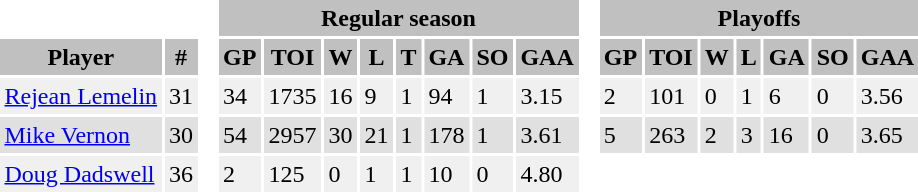<table BORDER="0" CELLPADDING="3" CELLSPACING="2" ID="Table1">
<tr ALIGN="center" bgcolor="#c0c0c0">
<th ALIGN="center" colspan="2" bgcolor="#ffffff"> </th>
<th ALIGN="center" rowspan="99" bgcolor="#ffffff"> </th>
<th ALIGN="center" colspan="8">Regular season</th>
<th ALIGN="center" rowspan="99" bgcolor="#ffffff"> </th>
<th ALIGN="center" colspan="7">Playoffs</th>
</tr>
<tr ALIGN="center" bgcolor="#c0c0c0">
<th ALIGN="center">Player</th>
<th ALIGN="center">#</th>
<th ALIGN="center">GP</th>
<th ALIGN="center">TOI</th>
<th ALIGN="center">W</th>
<th ALIGN="center">L</th>
<th ALIGN="center">T</th>
<th ALIGN="center">GA</th>
<th ALIGN="center">SO</th>
<th ALIGN="center">GAA</th>
<th ALIGN="center">GP</th>
<th ALIGN="center">TOI</th>
<th ALIGN="center">W</th>
<th ALIGN="center">L</th>
<th ALIGN="center">GA</th>
<th ALIGN="center">SO</th>
<th ALIGN="center">GAA</th>
</tr>
<tr bgcolor="#f0f0f0">
<td><a href='#'>Rejean Lemelin</a></td>
<td>31</td>
<td>34</td>
<td>1735</td>
<td>16</td>
<td>9</td>
<td>1</td>
<td>94</td>
<td>1</td>
<td>3.15</td>
<td>2</td>
<td>101</td>
<td>0</td>
<td>1</td>
<td>6</td>
<td>0</td>
<td>3.56</td>
</tr>
<tr bgcolor="#e0e0e0">
<td><a href='#'>Mike Vernon</a></td>
<td>30</td>
<td>54</td>
<td>2957</td>
<td>30</td>
<td>21</td>
<td>1</td>
<td>178</td>
<td>1</td>
<td>3.61</td>
<td>5</td>
<td>263</td>
<td>2</td>
<td>3</td>
<td>16</td>
<td>0</td>
<td>3.65</td>
</tr>
<tr bgcolor="#f0f0f0">
<td><a href='#'>Doug Dadswell</a></td>
<td>36</td>
<td>2</td>
<td>125</td>
<td>0</td>
<td>1</td>
<td>1</td>
<td>10</td>
<td>0</td>
<td>4.80</td>
</tr>
</table>
